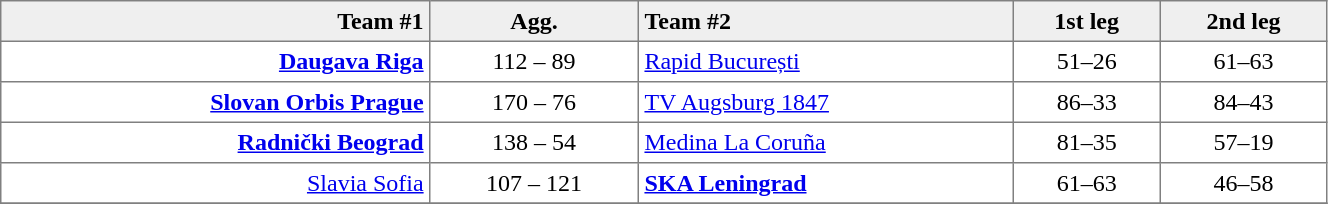<table border=1 cellspacing=0 cellpadding=4 style="border-collapse: collapse;" width=70%>
<tr bgcolor="efefef">
<th align=right>Team #1</th>
<th>Agg.</th>
<th align=left>Team #2</th>
<th>1st leg</th>
<th>2nd leg</th>
</tr>
<tr>
<td align=right><strong><a href='#'>Daugava Riga</a></strong> </td>
<td align=center>112 – 89</td>
<td> <a href='#'>Rapid București</a></td>
<td align=center>51–26</td>
<td align=center>61–63</td>
</tr>
<tr>
<td align=right><strong><a href='#'>Slovan Orbis Prague</a></strong> </td>
<td align=center>170 – 76</td>
<td> <a href='#'>TV Augsburg 1847</a></td>
<td align=center>86–33</td>
<td align=center>84–43</td>
</tr>
<tr>
<td align=right><strong><a href='#'>Radnički Beograd</a></strong> </td>
<td align=center>138 – 54</td>
<td> <a href='#'>Medina La Coruña</a></td>
<td align=center>81–35</td>
<td align=center>57–19</td>
</tr>
<tr>
<td align=right><a href='#'>Slavia Sofia</a> </td>
<td align=center>107 – 121</td>
<td> <strong><a href='#'>SKA Leningrad</a></strong></td>
<td align=center>61–63</td>
<td align=center>46–58</td>
</tr>
<tr>
</tr>
</table>
